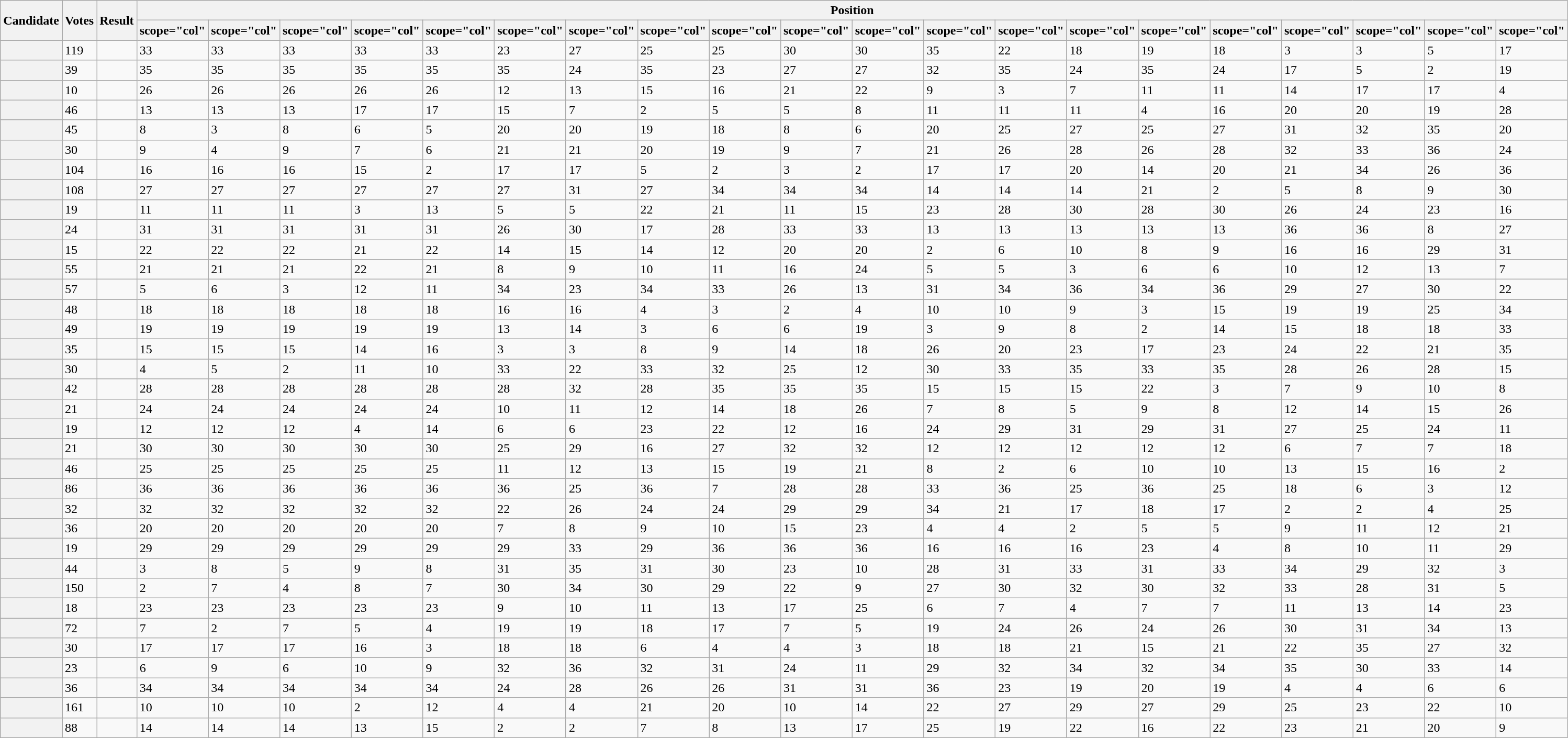<table class="wikitable sortable defaultright col3left">
<tr>
<th scope="col" rowspan="2">Candidate</th>
<th scope="col" rowspan="2">Votes</th>
<th scope="col" rowspan="2">Result</th>
<th scope="col" colspan="20">Position</th>
</tr>
<tr>
<th>scope="col" </th>
<th>scope="col" </th>
<th>scope="col" </th>
<th>scope="col" </th>
<th>scope="col" </th>
<th>scope="col" </th>
<th>scope="col" </th>
<th>scope="col" </th>
<th>scope="col" </th>
<th>scope="col" </th>
<th>scope="col" </th>
<th>scope="col" </th>
<th>scope="col" </th>
<th>scope="col" </th>
<th>scope="col" </th>
<th>scope="col" </th>
<th>scope="col" </th>
<th>scope="col" </th>
<th>scope="col" </th>
<th>scope="col" </th>
</tr>
<tr>
<th scope="row"></th>
<td>119</td>
<td></td>
<td>33</td>
<td>33</td>
<td>33</td>
<td>33</td>
<td>33</td>
<td>23</td>
<td>27</td>
<td>25</td>
<td>25</td>
<td>30</td>
<td>30</td>
<td>35</td>
<td>22</td>
<td>18</td>
<td>19</td>
<td>18</td>
<td>3</td>
<td>3</td>
<td>5</td>
<td>17</td>
</tr>
<tr>
<th scope="row"></th>
<td>39</td>
<td></td>
<td>35</td>
<td>35</td>
<td>35</td>
<td>35</td>
<td>35</td>
<td>35</td>
<td>24</td>
<td>35</td>
<td>23</td>
<td>27</td>
<td>27</td>
<td>32</td>
<td>35</td>
<td>24</td>
<td>35</td>
<td>24</td>
<td>17</td>
<td>5</td>
<td>2</td>
<td>19</td>
</tr>
<tr>
<th scope="row"></th>
<td>10</td>
<td></td>
<td>26</td>
<td>26</td>
<td>26</td>
<td>26</td>
<td>26</td>
<td>12</td>
<td>13</td>
<td>15</td>
<td>16</td>
<td>21</td>
<td>22</td>
<td>9</td>
<td>3</td>
<td>7</td>
<td>11</td>
<td>11</td>
<td>14</td>
<td>17</td>
<td>17</td>
<td>4</td>
</tr>
<tr>
<th scope="row"></th>
<td>46</td>
<td></td>
<td>13</td>
<td>13</td>
<td>13</td>
<td>17</td>
<td>17</td>
<td>15</td>
<td>7</td>
<td>2</td>
<td>5</td>
<td>5</td>
<td>8</td>
<td>11</td>
<td>11</td>
<td>11</td>
<td>4</td>
<td>16</td>
<td>20</td>
<td>20</td>
<td>19</td>
<td>28</td>
</tr>
<tr>
<th scope="row"></th>
<td>45</td>
<td></td>
<td>8</td>
<td>3</td>
<td>8</td>
<td>6</td>
<td>5</td>
<td>20</td>
<td>20</td>
<td>19</td>
<td>18</td>
<td>8</td>
<td>6</td>
<td>20</td>
<td>25</td>
<td>27</td>
<td>25</td>
<td>27</td>
<td>31</td>
<td>32</td>
<td>35</td>
<td>20</td>
</tr>
<tr>
<th scope="row"></th>
<td>30</td>
<td></td>
<td>9</td>
<td>4</td>
<td>9</td>
<td>7</td>
<td>6</td>
<td>21</td>
<td>21</td>
<td>20</td>
<td>19</td>
<td>9</td>
<td>7</td>
<td>21</td>
<td>26</td>
<td>28</td>
<td>26</td>
<td>28</td>
<td>32</td>
<td>33</td>
<td>36</td>
<td>24</td>
</tr>
<tr>
<th scope="row"></th>
<td>104</td>
<td></td>
<td>16</td>
<td>16</td>
<td>16</td>
<td>15</td>
<td>2</td>
<td>17</td>
<td>17</td>
<td>5</td>
<td>2</td>
<td>3</td>
<td>2</td>
<td>17</td>
<td>17</td>
<td>20</td>
<td>14</td>
<td>20</td>
<td>21</td>
<td>34</td>
<td>26</td>
<td>36</td>
</tr>
<tr>
<th scope="row"></th>
<td>108</td>
<td></td>
<td>27</td>
<td>27</td>
<td>27</td>
<td>27</td>
<td>27</td>
<td>27</td>
<td>31</td>
<td>27</td>
<td>34</td>
<td>34</td>
<td>34</td>
<td>14</td>
<td>14</td>
<td>14</td>
<td>21</td>
<td>2</td>
<td>5</td>
<td>8</td>
<td>9</td>
<td>30</td>
</tr>
<tr>
<th scope="row"></th>
<td>19</td>
<td></td>
<td>11</td>
<td>11</td>
<td>11</td>
<td>3</td>
<td>13</td>
<td>5</td>
<td>5</td>
<td>22</td>
<td>21</td>
<td>11</td>
<td>15</td>
<td>23</td>
<td>28</td>
<td>30</td>
<td>28</td>
<td>30</td>
<td>26</td>
<td>24</td>
<td>23</td>
<td>16</td>
</tr>
<tr>
<th scope="row"></th>
<td>24</td>
<td></td>
<td>31</td>
<td>31</td>
<td>31</td>
<td>31</td>
<td>31</td>
<td>26</td>
<td>30</td>
<td>17</td>
<td>28</td>
<td>33</td>
<td>33</td>
<td>13</td>
<td>13</td>
<td>13</td>
<td>13</td>
<td>13</td>
<td>36</td>
<td>36</td>
<td>8</td>
<td>27</td>
</tr>
<tr>
<th scope="row"></th>
<td>15</td>
<td></td>
<td>22</td>
<td>22</td>
<td>22</td>
<td>21</td>
<td>22</td>
<td>14</td>
<td>15</td>
<td>14</td>
<td>12</td>
<td>20</td>
<td>20</td>
<td>2</td>
<td>6</td>
<td>10</td>
<td>8</td>
<td>9</td>
<td>16</td>
<td>16</td>
<td>29</td>
<td>31</td>
</tr>
<tr>
<th scope="row"></th>
<td>55</td>
<td></td>
<td>21</td>
<td>21</td>
<td>21</td>
<td>22</td>
<td>21</td>
<td>8</td>
<td>9</td>
<td>10</td>
<td>11</td>
<td>16</td>
<td>24</td>
<td>5</td>
<td>5</td>
<td>3</td>
<td>6</td>
<td>6</td>
<td>10</td>
<td>12</td>
<td>13</td>
<td>7</td>
</tr>
<tr>
<th scope="row"></th>
<td>57</td>
<td></td>
<td>5</td>
<td>6</td>
<td>3</td>
<td>12</td>
<td>11</td>
<td>34</td>
<td>23</td>
<td>34</td>
<td>33</td>
<td>26</td>
<td>13</td>
<td>31</td>
<td>34</td>
<td>36</td>
<td>34</td>
<td>36</td>
<td>29</td>
<td>27</td>
<td>30</td>
<td>22</td>
</tr>
<tr>
<th scope="row"></th>
<td>48</td>
<td></td>
<td>18</td>
<td>18</td>
<td>18</td>
<td>18</td>
<td>18</td>
<td>16</td>
<td>16</td>
<td>4</td>
<td>3</td>
<td>2</td>
<td>4</td>
<td>10</td>
<td>10</td>
<td>9</td>
<td>3</td>
<td>15</td>
<td>19</td>
<td>19</td>
<td>25</td>
<td>34</td>
</tr>
<tr>
<th scope="row"></th>
<td>49</td>
<td></td>
<td>19</td>
<td>19</td>
<td>19</td>
<td>19</td>
<td>19</td>
<td>13</td>
<td>14</td>
<td>3</td>
<td>6</td>
<td>6</td>
<td>19</td>
<td>3</td>
<td>9</td>
<td>8</td>
<td>2</td>
<td>14</td>
<td>15</td>
<td>18</td>
<td>18</td>
<td>33</td>
</tr>
<tr>
<th scope="row"></th>
<td>35</td>
<td></td>
<td>15</td>
<td>15</td>
<td>15</td>
<td>14</td>
<td>16</td>
<td>3</td>
<td>3</td>
<td>8</td>
<td>9</td>
<td>14</td>
<td>18</td>
<td>26</td>
<td>20</td>
<td>23</td>
<td>17</td>
<td>23</td>
<td>24</td>
<td>22</td>
<td>21</td>
<td>35</td>
</tr>
<tr>
<th scope="row"></th>
<td>30</td>
<td></td>
<td>4</td>
<td>5</td>
<td>2</td>
<td>11</td>
<td>10</td>
<td>33</td>
<td>22</td>
<td>33</td>
<td>32</td>
<td>25</td>
<td>12</td>
<td>30</td>
<td>33</td>
<td>35</td>
<td>33</td>
<td>35</td>
<td>28</td>
<td>26</td>
<td>28</td>
<td>15</td>
</tr>
<tr>
<th scope="row"></th>
<td>42</td>
<td></td>
<td>28</td>
<td>28</td>
<td>28</td>
<td>28</td>
<td>28</td>
<td>28</td>
<td>32</td>
<td>28</td>
<td>35</td>
<td>35</td>
<td>35</td>
<td>15</td>
<td>15</td>
<td>15</td>
<td>22</td>
<td>3</td>
<td>7</td>
<td>9</td>
<td>10</td>
<td>8</td>
</tr>
<tr>
<th scope="row"></th>
<td>21</td>
<td></td>
<td>24</td>
<td>24</td>
<td>24</td>
<td>24</td>
<td>24</td>
<td>10</td>
<td>11</td>
<td>12</td>
<td>14</td>
<td>18</td>
<td>26</td>
<td>7</td>
<td>8</td>
<td>5</td>
<td>9</td>
<td>8</td>
<td>12</td>
<td>14</td>
<td>15</td>
<td>26</td>
</tr>
<tr>
<th scope="row"></th>
<td>19</td>
<td></td>
<td>12</td>
<td>12</td>
<td>12</td>
<td>4</td>
<td>14</td>
<td>6</td>
<td>6</td>
<td>23</td>
<td>22</td>
<td>12</td>
<td>16</td>
<td>24</td>
<td>29</td>
<td>31</td>
<td>29</td>
<td>31</td>
<td>27</td>
<td>25</td>
<td>24</td>
<td>11</td>
</tr>
<tr>
<th scope="row"></th>
<td>21</td>
<td></td>
<td>30</td>
<td>30</td>
<td>30</td>
<td>30</td>
<td>30</td>
<td>25</td>
<td>29</td>
<td>16</td>
<td>27</td>
<td>32</td>
<td>32</td>
<td>12</td>
<td>12</td>
<td>12</td>
<td>12</td>
<td>12</td>
<td>6</td>
<td>7</td>
<td>7</td>
<td>18</td>
</tr>
<tr>
<th scope="row"></th>
<td>46</td>
<td></td>
<td>25</td>
<td>25</td>
<td>25</td>
<td>25</td>
<td>25</td>
<td>11</td>
<td>12</td>
<td>13</td>
<td>15</td>
<td>19</td>
<td>21</td>
<td>8</td>
<td>2</td>
<td>6</td>
<td>10</td>
<td>10</td>
<td>13</td>
<td>15</td>
<td>16</td>
<td>2</td>
</tr>
<tr>
<th scope="row"></th>
<td>86</td>
<td></td>
<td>36</td>
<td>36</td>
<td>36</td>
<td>36</td>
<td>36</td>
<td>36</td>
<td>25</td>
<td>36</td>
<td>7</td>
<td>28</td>
<td>28</td>
<td>33</td>
<td>36</td>
<td>25</td>
<td>36</td>
<td>25</td>
<td>18</td>
<td>6</td>
<td>3</td>
<td>12</td>
</tr>
<tr>
<th scope="row"></th>
<td>32</td>
<td></td>
<td>32</td>
<td>32</td>
<td>32</td>
<td>32</td>
<td>32</td>
<td>22</td>
<td>26</td>
<td>24</td>
<td>24</td>
<td>29</td>
<td>29</td>
<td>34</td>
<td>21</td>
<td>17</td>
<td>18</td>
<td>17</td>
<td>2</td>
<td>2</td>
<td>4</td>
<td>25</td>
</tr>
<tr>
<th scope="row"></th>
<td>36</td>
<td></td>
<td>20</td>
<td>20</td>
<td>20</td>
<td>20</td>
<td>20</td>
<td>7</td>
<td>8</td>
<td>9</td>
<td>10</td>
<td>15</td>
<td>23</td>
<td>4</td>
<td>4</td>
<td>2</td>
<td>5</td>
<td>5</td>
<td>9</td>
<td>11</td>
<td>12</td>
<td>21</td>
</tr>
<tr>
<th scope="row"></th>
<td>19</td>
<td></td>
<td>29</td>
<td>29</td>
<td>29</td>
<td>29</td>
<td>29</td>
<td>29</td>
<td>33</td>
<td>29</td>
<td>36</td>
<td>36</td>
<td>36</td>
<td>16</td>
<td>16</td>
<td>16</td>
<td>23</td>
<td>4</td>
<td>8</td>
<td>10</td>
<td>11</td>
<td>29</td>
</tr>
<tr>
<th scope="row"></th>
<td>44</td>
<td></td>
<td>3</td>
<td>8</td>
<td>5</td>
<td>9</td>
<td>8</td>
<td>31</td>
<td>35</td>
<td>31</td>
<td>30</td>
<td>23</td>
<td>10</td>
<td>28</td>
<td>31</td>
<td>33</td>
<td>31</td>
<td>33</td>
<td>34</td>
<td>29</td>
<td>32</td>
<td>3</td>
</tr>
<tr>
<th scope="row"></th>
<td>150</td>
<td></td>
<td>2</td>
<td>7</td>
<td>4</td>
<td>8</td>
<td>7</td>
<td>30</td>
<td>34</td>
<td>30</td>
<td>29</td>
<td>22</td>
<td>9</td>
<td>27</td>
<td>30</td>
<td>32</td>
<td>30</td>
<td>32</td>
<td>33</td>
<td>28</td>
<td>31</td>
<td>5</td>
</tr>
<tr>
<th scope="row"></th>
<td>18</td>
<td></td>
<td>23</td>
<td>23</td>
<td>23</td>
<td>23</td>
<td>23</td>
<td>9</td>
<td>10</td>
<td>11</td>
<td>13</td>
<td>17</td>
<td>25</td>
<td>6</td>
<td>7</td>
<td>4</td>
<td>7</td>
<td>7</td>
<td>11</td>
<td>13</td>
<td>14</td>
<td>23</td>
</tr>
<tr>
<th scope="row"></th>
<td>72</td>
<td></td>
<td>7</td>
<td>2</td>
<td>7</td>
<td>5</td>
<td>4</td>
<td>19</td>
<td>19</td>
<td>18</td>
<td>17</td>
<td>7</td>
<td>5</td>
<td>19</td>
<td>24</td>
<td>26</td>
<td>24</td>
<td>26</td>
<td>30</td>
<td>31</td>
<td>34</td>
<td>13</td>
</tr>
<tr>
<th scope="row"></th>
<td>30</td>
<td></td>
<td>17</td>
<td>17</td>
<td>17</td>
<td>16</td>
<td>3</td>
<td>18</td>
<td>18</td>
<td>6</td>
<td>4</td>
<td>4</td>
<td>3</td>
<td>18</td>
<td>18</td>
<td>21</td>
<td>15</td>
<td>21</td>
<td>22</td>
<td>35</td>
<td>27</td>
<td>32</td>
</tr>
<tr>
<th scope="row"></th>
<td>23</td>
<td></td>
<td>6</td>
<td>9</td>
<td>6</td>
<td>10</td>
<td>9</td>
<td>32</td>
<td>36</td>
<td>32</td>
<td>31</td>
<td>24</td>
<td>11</td>
<td>29</td>
<td>32</td>
<td>34</td>
<td>32</td>
<td>34</td>
<td>35</td>
<td>30</td>
<td>33</td>
<td>14</td>
</tr>
<tr>
<th scope="row"></th>
<td>36</td>
<td></td>
<td>34</td>
<td>34</td>
<td>34</td>
<td>34</td>
<td>34</td>
<td>24</td>
<td>28</td>
<td>26</td>
<td>26</td>
<td>31</td>
<td>31</td>
<td>36</td>
<td>23</td>
<td>19</td>
<td>20</td>
<td>19</td>
<td>4</td>
<td>4</td>
<td>6</td>
<td>6</td>
</tr>
<tr>
<th scope="row"></th>
<td>161</td>
<td></td>
<td>10</td>
<td>10</td>
<td>10</td>
<td>2</td>
<td>12</td>
<td>4</td>
<td>4</td>
<td>21</td>
<td>20</td>
<td>10</td>
<td>14</td>
<td>22</td>
<td>27</td>
<td>29</td>
<td>27</td>
<td>29</td>
<td>25</td>
<td>23</td>
<td>22</td>
<td>10</td>
</tr>
<tr>
<th scope="row"></th>
<td>88</td>
<td></td>
<td>14</td>
<td>14</td>
<td>14</td>
<td>13</td>
<td>15</td>
<td>2</td>
<td>2</td>
<td>7</td>
<td>8</td>
<td>13</td>
<td>17</td>
<td>25</td>
<td>19</td>
<td>22</td>
<td>16</td>
<td>22</td>
<td>23</td>
<td>21</td>
<td>20</td>
<td>9</td>
</tr>
</table>
